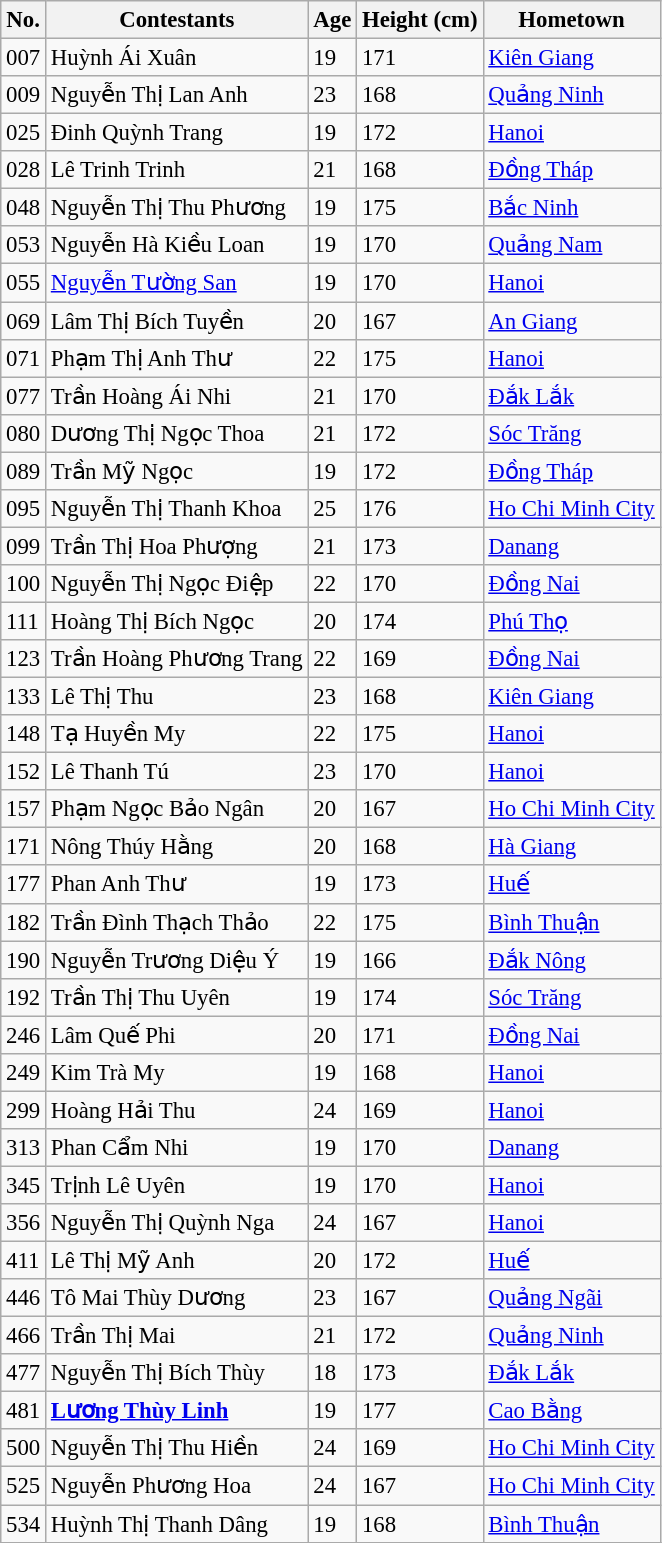<table class="wikitable sortable" style="font-size:95%;">
<tr>
<th>No.</th>
<th>Contestants</th>
<th>Age</th>
<th>Height (cm)</th>
<th>Hometown</th>
</tr>
<tr>
<td>007</td>
<td>Huỳnh Ái Xuân</td>
<td>19</td>
<td>171</td>
<td><a href='#'>Kiên Giang</a></td>
</tr>
<tr>
<td>009</td>
<td>Nguyễn Thị Lan Anh</td>
<td>23</td>
<td>168</td>
<td><a href='#'>Quảng Ninh</a></td>
</tr>
<tr>
<td>025</td>
<td>Đinh Quỳnh Trang</td>
<td>19</td>
<td>172</td>
<td><a href='#'>Hanoi</a></td>
</tr>
<tr>
<td>028</td>
<td>Lê Trinh Trinh</td>
<td>21</td>
<td>168</td>
<td><a href='#'>Đồng Tháp</a></td>
</tr>
<tr>
<td>048</td>
<td>Nguyễn Thị Thu Phương</td>
<td>19</td>
<td>175</td>
<td><a href='#'>Bắc Ninh</a></td>
</tr>
<tr>
<td>053</td>
<td>Nguyễn Hà Kiều Loan</td>
<td>19</td>
<td>170</td>
<td><a href='#'>Quảng Nam</a></td>
</tr>
<tr>
<td>055</td>
<td><a href='#'>Nguyễn Tường San</a></td>
<td>19</td>
<td>170</td>
<td><a href='#'>Hanoi</a></td>
</tr>
<tr>
<td>069</td>
<td>Lâm Thị Bích Tuyền</td>
<td>20</td>
<td>167</td>
<td><a href='#'>An Giang</a></td>
</tr>
<tr>
<td>071</td>
<td>Phạm Thị Anh Thư</td>
<td>22</td>
<td>175</td>
<td><a href='#'>Hanoi</a></td>
</tr>
<tr>
<td>077</td>
<td>Trần Hoàng Ái Nhi</td>
<td>21</td>
<td>170</td>
<td><a href='#'>Đắk Lắk</a></td>
</tr>
<tr>
<td>080</td>
<td>Dương Thị Ngọc Thoa</td>
<td>21</td>
<td>172</td>
<td><a href='#'>Sóc Trăng</a></td>
</tr>
<tr>
<td>089</td>
<td>Trần Mỹ Ngọc</td>
<td>19</td>
<td>172</td>
<td><a href='#'>Đồng Tháp</a></td>
</tr>
<tr>
<td>095</td>
<td>Nguyễn Thị Thanh Khoa</td>
<td>25</td>
<td>176</td>
<td><a href='#'>Ho Chi Minh City</a></td>
</tr>
<tr>
<td>099</td>
<td>Trần Thị Hoa Phượng</td>
<td>21</td>
<td>173</td>
<td><a href='#'>Danang</a></td>
</tr>
<tr>
<td>100</td>
<td>Nguyễn Thị Ngọc Điệp</td>
<td>22</td>
<td>170</td>
<td><a href='#'>Đồng Nai</a></td>
</tr>
<tr>
<td>111</td>
<td>Hoàng Thị Bích Ngọc</td>
<td>20</td>
<td>174</td>
<td><a href='#'>Phú Thọ</a></td>
</tr>
<tr>
<td>123</td>
<td>Trần Hoàng Phương Trang</td>
<td>22</td>
<td>169</td>
<td><a href='#'>Đồng Nai</a></td>
</tr>
<tr>
<td>133</td>
<td>Lê Thị Thu</td>
<td>23</td>
<td>168</td>
<td><a href='#'>Kiên Giang</a></td>
</tr>
<tr>
<td>148</td>
<td>Tạ Huyền My</td>
<td>22</td>
<td>175</td>
<td><a href='#'>Hanoi</a></td>
</tr>
<tr>
<td>152</td>
<td>Lê Thanh Tú</td>
<td>23</td>
<td>170</td>
<td><a href='#'>Hanoi</a></td>
</tr>
<tr>
<td>157</td>
<td>Phạm Ngọc Bảo Ngân</td>
<td>20</td>
<td>167</td>
<td><a href='#'>Ho Chi Minh City</a></td>
</tr>
<tr>
<td>171</td>
<td>Nông Thúy Hằng</td>
<td>20</td>
<td>168</td>
<td><a href='#'>Hà Giang</a></td>
</tr>
<tr>
<td>177</td>
<td>Phan Anh Thư</td>
<td>19</td>
<td>173</td>
<td><a href='#'>Huế</a></td>
</tr>
<tr>
<td>182</td>
<td>Trần Đình Thạch Thảo</td>
<td>22</td>
<td>175</td>
<td><a href='#'>Bình Thuận</a></td>
</tr>
<tr>
<td>190</td>
<td>Nguyễn Trương Diệu Ý</td>
<td>19</td>
<td>166</td>
<td><a href='#'>Đắk Nông</a></td>
</tr>
<tr>
<td>192</td>
<td>Trần Thị Thu Uyên</td>
<td>19</td>
<td>174</td>
<td><a href='#'>Sóc Trăng</a></td>
</tr>
<tr>
<td>246</td>
<td>Lâm Quế Phi</td>
<td>20</td>
<td>171</td>
<td><a href='#'>Đồng Nai</a></td>
</tr>
<tr>
<td>249</td>
<td>Kim Trà My</td>
<td>19</td>
<td>168</td>
<td><a href='#'>Hanoi</a></td>
</tr>
<tr>
<td>299</td>
<td>Hoàng Hải Thu</td>
<td>24</td>
<td>169</td>
<td><a href='#'>Hanoi</a></td>
</tr>
<tr>
<td>313</td>
<td>Phan Cẩm Nhi</td>
<td>19</td>
<td>170</td>
<td><a href='#'>Danang</a></td>
</tr>
<tr>
<td>345</td>
<td>Trịnh Lê Uyên</td>
<td>19</td>
<td>170</td>
<td><a href='#'>Hanoi</a></td>
</tr>
<tr>
<td>356</td>
<td>Nguyễn Thị Quỳnh Nga</td>
<td>24</td>
<td>167</td>
<td><a href='#'>Hanoi</a></td>
</tr>
<tr>
<td>411</td>
<td>Lê Thị Mỹ Anh</td>
<td>20</td>
<td>172</td>
<td><a href='#'>Huế</a></td>
</tr>
<tr>
<td>446</td>
<td>Tô Mai Thùy Dương</td>
<td>23</td>
<td>167</td>
<td><a href='#'>Quảng Ngãi</a></td>
</tr>
<tr>
<td>466</td>
<td>Trần Thị Mai</td>
<td>21</td>
<td>172</td>
<td><a href='#'>Quảng Ninh</a></td>
</tr>
<tr>
<td>477</td>
<td>Nguyễn Thị Bích Thùy</td>
<td>18</td>
<td>173</td>
<td><a href='#'>Đắk Lắk</a></td>
</tr>
<tr>
<td>481</td>
<td><strong><a href='#'>Lương Thùy Linh</a></strong></td>
<td>19</td>
<td>177</td>
<td><a href='#'>Cao Bằng</a></td>
</tr>
<tr>
<td>500</td>
<td>Nguyễn Thị Thu Hiền</td>
<td>24</td>
<td>169</td>
<td><a href='#'>Ho Chi Minh City</a></td>
</tr>
<tr>
<td>525</td>
<td>Nguyễn Phương Hoa</td>
<td>24</td>
<td>167</td>
<td><a href='#'>Ho Chi Minh City</a></td>
</tr>
<tr>
<td>534</td>
<td>Huỳnh Thị Thanh Dâng</td>
<td>19</td>
<td>168</td>
<td><a href='#'>Bình Thuận</a></td>
</tr>
<tr>
</tr>
</table>
